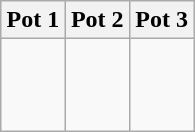<table class="wikitable">
<tr>
<th width=33%>Pot 1</th>
<th width=33%>Pot 2</th>
<th width=33%>Pot 3</th>
</tr>
<tr>
<td valign="top"><br><br><br></td>
<td valign="top"><br><br><br></td>
<td valign="top"><br></td>
</tr>
</table>
